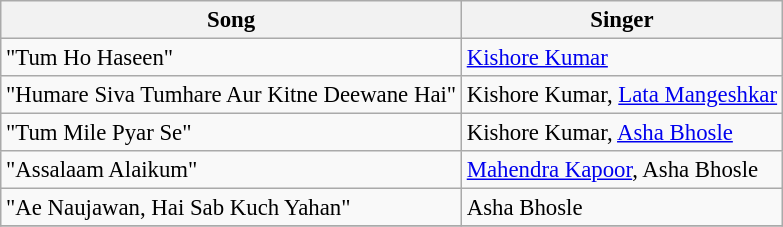<table class="wikitable" style="font-size:95%;">
<tr>
<th>Song</th>
<th>Singer</th>
</tr>
<tr>
<td>"Tum Ho Haseen"</td>
<td><a href='#'>Kishore Kumar</a></td>
</tr>
<tr>
<td>"Humare Siva Tumhare Aur Kitne Deewane Hai"</td>
<td>Kishore Kumar, <a href='#'>Lata Mangeshkar</a></td>
</tr>
<tr>
<td>"Tum Mile Pyar Se"</td>
<td>Kishore Kumar, <a href='#'>Asha Bhosle</a></td>
</tr>
<tr>
<td>"Assalaam Alaikum"</td>
<td><a href='#'>Mahendra Kapoor</a>, Asha Bhosle</td>
</tr>
<tr>
<td>"Ae Naujawan, Hai Sab Kuch Yahan"</td>
<td>Asha Bhosle</td>
</tr>
<tr>
</tr>
</table>
